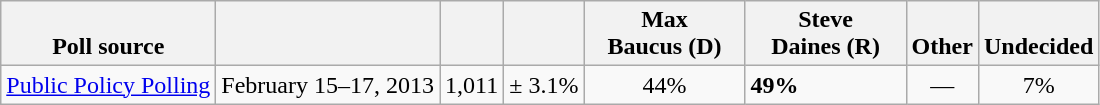<table class="wikitable">
<tr valign= bottom>
<th>Poll source</th>
<th></th>
<th></th>
<th></th>
<th style="width:100px;">Max<br>Baucus (D)</th>
<th style="width:100px;">Steve<br>Daines (R)</th>
<th>Other</th>
<th>Undecided</th>
</tr>
<tr>
<td><a href='#'>Public Policy Polling</a></td>
<td align=center>February 15–17, 2013</td>
<td align=center>1,011</td>
<td align=center>± 3.1%</td>
<td align=center>44%</td>
<td><strong>49%</strong></td>
<td align=center>—</td>
<td align=center>7%</td>
</tr>
</table>
